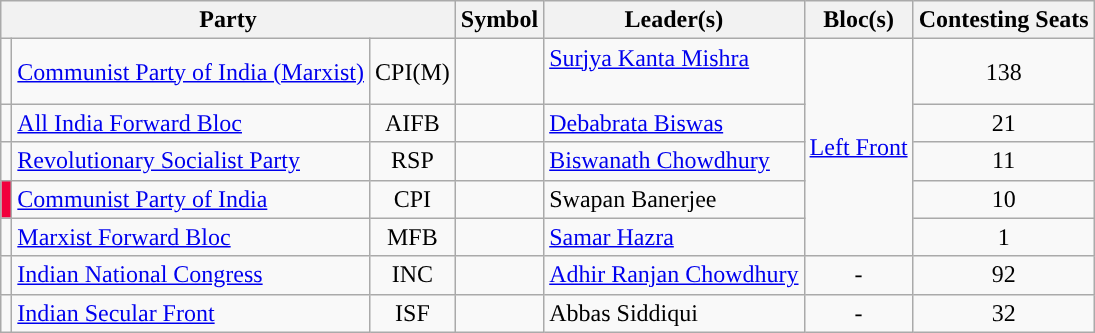<table class="wikitable">
<tr>
<th colspan="3">Party</th>
<th>Symbol</th>
<th>Leader(s)</th>
<th>Bloc(s)</th>
<th>Contesting Seats</th>
</tr>
<tr>
<td></td>
<td><a href='#'>Communist Party of India (Marxist)</a></td>
<td style="text-align:center">CPI(M)</td>
<td></td>
<td><a href='#'>Surjya Kanta Mishra</a><br><br></td>
<td rowspan="5" style="text-align:center"><a href='#'>Left Front</a></td>
<td style="text-align:center">138</td>
</tr>
<tr>
<td></td>
<td><a href='#'>All India Forward Bloc</a></td>
<td style="text-align:center">AIFB</td>
<td></td>
<td><a href='#'>Debabrata Biswas</a></td>
<td style="text-align:center">21</td>
</tr>
<tr>
<td></td>
<td><a href='#'>Revolutionary Socialist Party</a></td>
<td style="text-align:center">RSP</td>
<td></td>
<td><a href='#'>Biswanath Chowdhury</a></td>
<td style="text-align:center">11</td>
</tr>
<tr>
<td bgcolor="#F2003C"></td>
<td><a href='#'>Communist Party of India</a></td>
<td style="text-align:center">CPI</td>
<td></td>
<td>Swapan Banerjee</td>
<td style="text-align:center">10</td>
</tr>
<tr>
<td></td>
<td><a href='#'>Marxist Forward Bloc</a></td>
<td style="text-align:center">MFB</td>
<td></td>
<td><a href='#'>Samar Hazra</a></td>
<td style="text-align:center">1</td>
</tr>
<tr>
<td></td>
<td><a href='#'>Indian National Congress</a></td>
<td style="text-align:center">INC</td>
<td></td>
<td><a href='#'>Adhir Ranjan Chowdhury</a></td>
<td style="text-align:center">-</td>
<td style="text-align:center">92</td>
</tr>
<tr>
<td bgcolor=></td>
<td><a href='#'>Indian Secular Front</a></td>
<td style="text-align:center">ISF</td>
<td></td>
<td>Abbas Siddiqui</td>
<td style="text-align:center">-</td>
<td style="text-align:center">32</td>
</tr>
</table>
